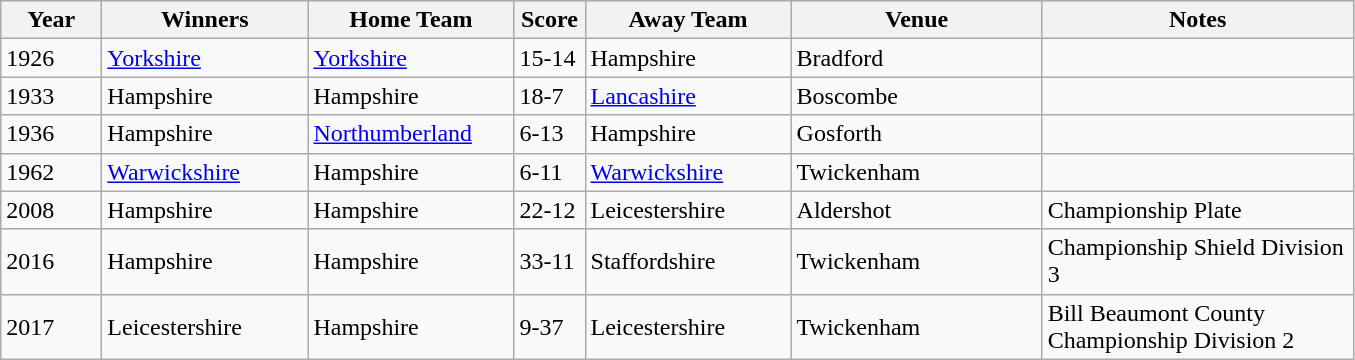<table class="wikitable">
<tr>
<th width="60pt">Year</th>
<th width="130pt">Winners</th>
<th width="130pt">Home Team</th>
<th width="40pt">Score</th>
<th width="130pt">Away Team</th>
<th width="160pt">Venue</th>
<th width="200pt">Notes</th>
</tr>
<tr>
<td>1926</td>
<td><a href='#'>Yorkshire</a></td>
<td><a href='#'>Yorkshire</a></td>
<td>15-14</td>
<td>Hampshire</td>
<td>Bradford</td>
<td></td>
</tr>
<tr>
<td>1933</td>
<td>Hampshire</td>
<td>Hampshire</td>
<td>18-7</td>
<td><a href='#'>Lancashire</a></td>
<td>Boscombe</td>
<td></td>
</tr>
<tr>
<td>1936</td>
<td>Hampshire</td>
<td><a href='#'>Northumberland</a></td>
<td>6-13</td>
<td>Hampshire</td>
<td>Gosforth</td>
<td></td>
</tr>
<tr>
<td>1962</td>
<td><a href='#'>Warwickshire</a></td>
<td>Hampshire</td>
<td>6-11</td>
<td><a href='#'>Warwickshire</a></td>
<td>Twickenham</td>
<td></td>
</tr>
<tr>
<td>2008</td>
<td>Hampshire</td>
<td>Hampshire</td>
<td>22-12</td>
<td>Leicestershire</td>
<td>Aldershot</td>
<td>Championship Plate</td>
</tr>
<tr>
<td>2016</td>
<td>Hampshire</td>
<td>Hampshire</td>
<td>33-11</td>
<td>Staffordshire</td>
<td>Twickenham</td>
<td>Championship Shield Division 3</td>
</tr>
<tr>
<td>2017</td>
<td>Leicestershire</td>
<td>Hampshire</td>
<td>9-37</td>
<td>Leicestershire</td>
<td>Twickenham</td>
<td>Bill Beaumont County Championship Division 2</td>
</tr>
</table>
